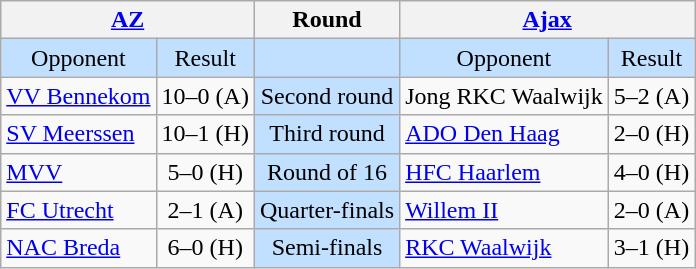<table class="wikitable" style="text-align:center">
<tr>
<th colspan=2><a href='#'>AZ</a></th>
<th>Round</th>
<th colspan=2><a href='#'>Ajax</a></th>
</tr>
<tr style="background:#c1e0ff">
<td>Opponent</td>
<td>Result</td>
<td></td>
<td>Opponent</td>
<td>Result</td>
</tr>
<tr>
<td align=left><a href='#'>VV Bennekom</a></td>
<td>10–0 (A)</td>
<td style="background:#c1e0ff">Second round</td>
<td align=left>Jong RKC Waalwijk</td>
<td>5–2 (A)</td>
</tr>
<tr>
<td align=left><a href='#'>SV Meerssen</a></td>
<td>10–1 (H)</td>
<td style="background:#c1e0ff">Third round</td>
<td align=left><a href='#'>ADO Den Haag</a></td>
<td>2–0 (H)</td>
</tr>
<tr>
<td align=left><a href='#'>MVV</a></td>
<td>5–0 (H)</td>
<td style="background:#c1e0ff">Round of 16</td>
<td align=left><a href='#'>HFC Haarlem</a></td>
<td>4–0 (H)</td>
</tr>
<tr>
<td align=left><a href='#'>FC Utrecht</a></td>
<td>2–1 (A)</td>
<td style="background:#c1e0ff">Quarter-finals</td>
<td align=left><a href='#'>Willem II</a></td>
<td>2–0 (A)</td>
</tr>
<tr>
<td align=left><a href='#'>NAC Breda</a></td>
<td>6–0 (H)</td>
<td style="background:#c1e0ff">Semi-finals</td>
<td align=left><a href='#'>RKC Waalwijk</a></td>
<td>3–1 (H)</td>
</tr>
</table>
